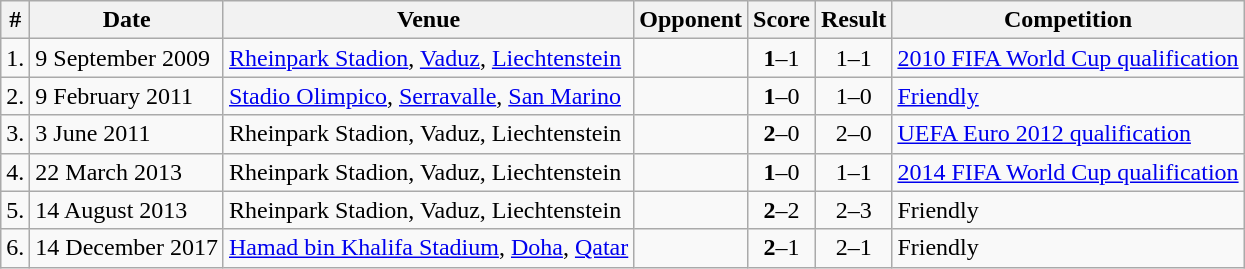<table class="wikitable">
<tr>
<th>#</th>
<th>Date</th>
<th>Venue</th>
<th>Opponent</th>
<th>Score</th>
<th>Result</th>
<th>Competition</th>
</tr>
<tr>
<td>1.</td>
<td>9 September 2009</td>
<td><a href='#'>Rheinpark Stadion</a>, <a href='#'>Vaduz</a>, <a href='#'>Liechtenstein</a></td>
<td></td>
<td align=center><strong>1</strong>–1</td>
<td align=center>1–1</td>
<td><a href='#'>2010 FIFA World Cup qualification</a></td>
</tr>
<tr>
<td>2.</td>
<td>9 February 2011</td>
<td><a href='#'>Stadio Olimpico</a>, <a href='#'>Serravalle</a>, <a href='#'>San Marino</a></td>
<td></td>
<td align=center><strong>1</strong>–0</td>
<td align=center>1–0</td>
<td><a href='#'>Friendly</a></td>
</tr>
<tr>
<td>3.</td>
<td>3 June 2011</td>
<td>Rheinpark Stadion, Vaduz, Liechtenstein</td>
<td></td>
<td align=center><strong>2</strong>–0</td>
<td align=center>2–0</td>
<td><a href='#'>UEFA Euro 2012 qualification</a></td>
</tr>
<tr>
<td>4.</td>
<td>22 March 2013</td>
<td>Rheinpark Stadion, Vaduz, Liechtenstein</td>
<td></td>
<td align=center><strong>1</strong>–0</td>
<td align=center>1–1</td>
<td><a href='#'>2014 FIFA World Cup qualification</a></td>
</tr>
<tr>
<td>5.</td>
<td>14 August 2013</td>
<td>Rheinpark Stadion, Vaduz, Liechtenstein</td>
<td></td>
<td align=center><strong>2</strong>–2</td>
<td align=center>2–3</td>
<td>Friendly</td>
</tr>
<tr>
<td>6.</td>
<td>14 December 2017</td>
<td><a href='#'>Hamad bin Khalifa Stadium</a>, <a href='#'>Doha</a>, <a href='#'>Qatar</a></td>
<td></td>
<td align=center><strong>2</strong>–1</td>
<td align=center>2–1</td>
<td>Friendly</td>
</tr>
</table>
